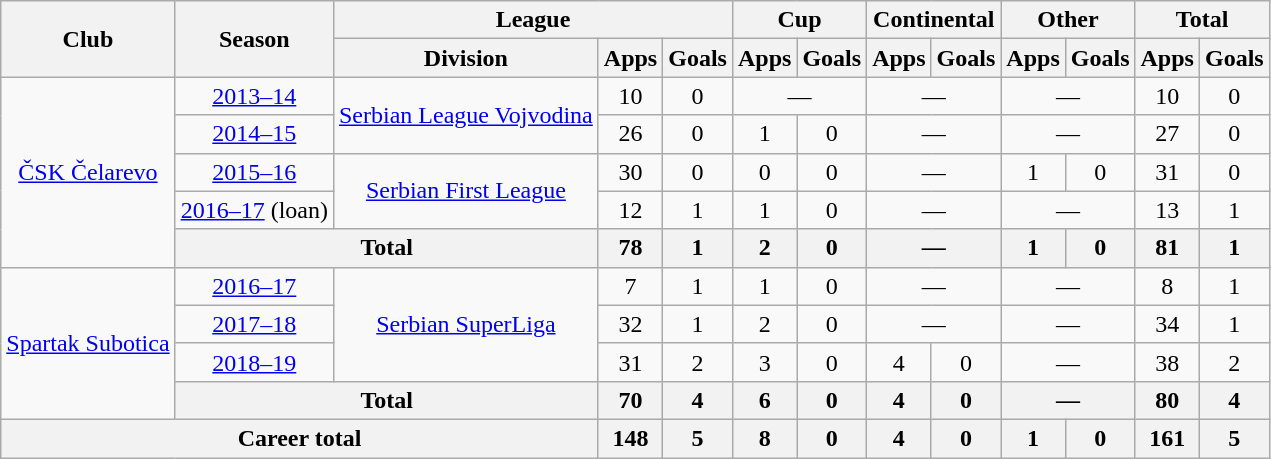<table class="wikitable" style="text-align:center">
<tr>
<th rowspan="2">Club</th>
<th rowspan="2">Season</th>
<th colspan="3">League</th>
<th colspan="2">Cup</th>
<th colspan="2">Continental</th>
<th colspan="2">Other</th>
<th colspan="2">Total</th>
</tr>
<tr>
<th>Division</th>
<th>Apps</th>
<th>Goals</th>
<th>Apps</th>
<th>Goals</th>
<th>Apps</th>
<th>Goals</th>
<th>Apps</th>
<th>Goals</th>
<th>Apps</th>
<th>Goals</th>
</tr>
<tr>
<td rowspan="5"><a href='#'>ČSK Čelarevo</a></td>
<td><a href='#'>2013–14</a></td>
<td rowspan=2><a href='#'>Serbian League Vojvodina</a></td>
<td>10</td>
<td>0</td>
<td colspan="2">—</td>
<td colspan="2">—</td>
<td colspan="2">—</td>
<td>10</td>
<td>0</td>
</tr>
<tr>
<td><a href='#'>2014–15</a></td>
<td>26</td>
<td>0</td>
<td>1</td>
<td>0</td>
<td colspan="2">—</td>
<td colspan="2">—</td>
<td>27</td>
<td>0</td>
</tr>
<tr>
<td><a href='#'>2015–16</a></td>
<td rowspan=2><a href='#'>Serbian First League</a></td>
<td>30</td>
<td>0</td>
<td>0</td>
<td>0</td>
<td colspan="2">—</td>
<td>1</td>
<td>0</td>
<td>31</td>
<td>0</td>
</tr>
<tr>
<td><a href='#'>2016–17</a> (loan)</td>
<td>12</td>
<td>1</td>
<td>1</td>
<td>0</td>
<td colspan="2">—</td>
<td colspan="2">—</td>
<td>13</td>
<td>1</td>
</tr>
<tr>
<th colspan="2">Total</th>
<th>78</th>
<th>1</th>
<th>2</th>
<th>0</th>
<th colspan="2">—</th>
<th>1</th>
<th>0</th>
<th>81</th>
<th>1</th>
</tr>
<tr>
<td rowspan="4"><a href='#'>Spartak Subotica</a></td>
<td><a href='#'>2016–17</a></td>
<td rowspan=3><a href='#'>Serbian SuperLiga</a></td>
<td>7</td>
<td>1</td>
<td>1</td>
<td>0</td>
<td colspan="2">—</td>
<td colspan="2">—</td>
<td>8</td>
<td>1</td>
</tr>
<tr>
<td><a href='#'>2017–18</a></td>
<td>32</td>
<td>1</td>
<td>2</td>
<td>0</td>
<td colspan="2">—</td>
<td colspan="2">—</td>
<td>34</td>
<td>1</td>
</tr>
<tr>
<td><a href='#'>2018–19</a></td>
<td>31</td>
<td>2</td>
<td>3</td>
<td>0</td>
<td>4</td>
<td>0</td>
<td colspan="2">—</td>
<td>38</td>
<td>2</td>
</tr>
<tr>
<th colspan="2">Total</th>
<th>70</th>
<th>4</th>
<th>6</th>
<th>0</th>
<th>4</th>
<th>0</th>
<th colspan="2">—</th>
<th>80</th>
<th>4</th>
</tr>
<tr>
<th colspan="3">Career total</th>
<th>148</th>
<th>5</th>
<th>8</th>
<th>0</th>
<th>4</th>
<th>0</th>
<th>1</th>
<th>0</th>
<th>161</th>
<th>5</th>
</tr>
</table>
